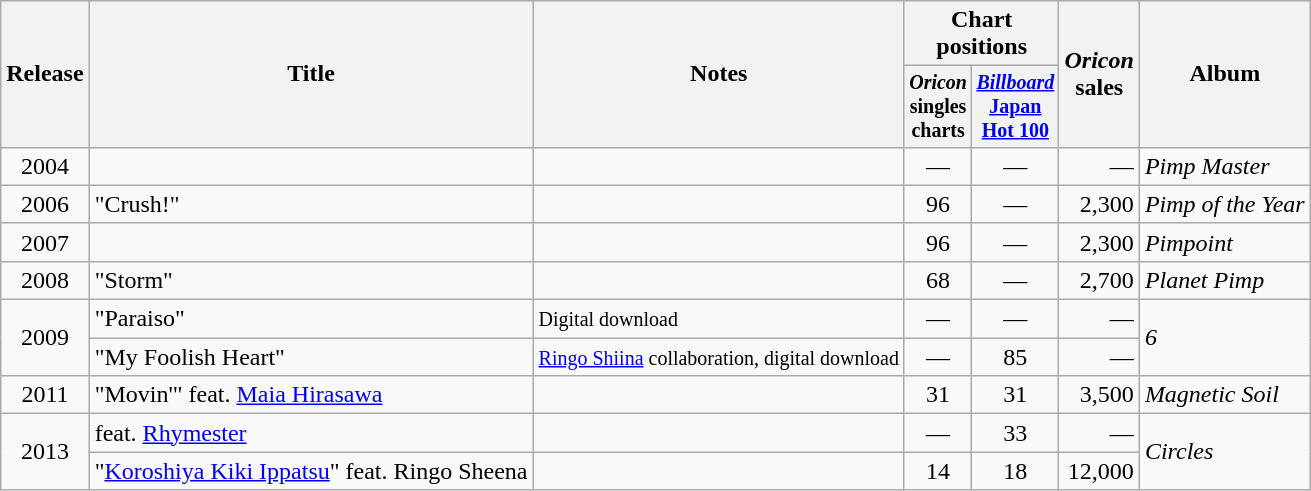<table class="wikitable" style="text-align:center">
<tr ">
<th rowspan="2">Release</th>
<th rowspan="2">Title</th>
<th rowspan="2">Notes</th>
<th colspan="2">Chart positions</th>
<th rowspan="2"><em>Oricon</em><br>sales<br></th>
<th rowspan="2">Album</th>
</tr>
<tr style="font-size:smaller;">
<th width="35"><em>Oricon</em> singles charts<br></th>
<th width="35"><em><a href='#'>Billboard</a></em> <a href='#'>Japan Hot 100</a><br></th>
</tr>
<tr>
<td>2004</td>
<td style="text-align:left;"></td>
<td style="text-align:left;"></td>
<td>—</td>
<td>—</td>
<td style="text-align:right;">—</td>
<td style="text-align:left;"><em>Pimp Master</em></td>
</tr>
<tr>
<td>2006</td>
<td style="text-align:left;">"Crush!"</td>
<td style="text-align:left;"></td>
<td>96</td>
<td>—</td>
<td style="text-align:right;">2,300</td>
<td style="text-align:left;"><em>Pimp of the Year</em></td>
</tr>
<tr>
<td>2007</td>
<td style="text-align:left;"></td>
<td style="text-align:left;"></td>
<td>96</td>
<td>—</td>
<td style="text-align:right;">2,300</td>
<td style="text-align:left;"><em>Pimpoint</em></td>
</tr>
<tr>
<td>2008</td>
<td style="text-align:left;">"Storm"</td>
<td style="text-align:left;"></td>
<td>68</td>
<td>—</td>
<td style="text-align:right;">2,700</td>
<td style="text-align:left;"><em>Planet Pimp</em></td>
</tr>
<tr>
<td rowspan="2">2009</td>
<td style="text-align:left;">"Paraiso"</td>
<td style="text-align:left;"><small>Digital download</small></td>
<td>—</td>
<td>—</td>
<td style="text-align:right;">—</td>
<td style="text-align:left;" rowspan="2"><em>6</em></td>
</tr>
<tr>
<td style="text-align:left;">"My Foolish Heart"</td>
<td style="text-align:left;"><small><a href='#'>Ringo Shiina</a> collaboration, digital download</small></td>
<td>—</td>
<td>85</td>
<td style="text-align:right;">—</td>
</tr>
<tr>
<td>2011</td>
<td style="text-align:left;">"Movin'" feat. <a href='#'>Maia Hirasawa</a></td>
<td style="text-align:left;"></td>
<td>31</td>
<td>31</td>
<td style="text-align:right;">3,500</td>
<td style="text-align:left;"><em>Magnetic Soil</em></td>
</tr>
<tr>
<td rowspan="2">2013</td>
<td style="text-align:left;"> feat. <a href='#'>Rhymester</a></td>
<td style="text-align:left;"></td>
<td>—</td>
<td>33</td>
<td style="text-align:right;">—</td>
<td style="text-align:left;" rowspan="2"><em>Circles</em></td>
</tr>
<tr>
<td style="text-align:left;">"<a href='#'>Koroshiya Kiki Ippatsu</a>" feat. Ringo Sheena</td>
<td style="text-align:left;"></td>
<td>14</td>
<td>18</td>
<td style="text-align:right;">12,000</td>
</tr>
</table>
